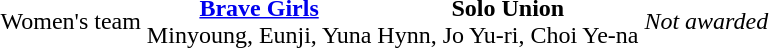<table>
<tr>
<td>Women's team</td>
<td style="text-align:center"><strong><a href='#'>Brave Girls</a></strong><br>Minyoung, Eunji, Yuna</td>
<td style="text-align:center"><strong>Solo Union</strong><br>Hynn, Jo Yu-ri, Choi Ye-na</td>
<td style="text-align:center"><em>Not awarded</em></td>
</tr>
</table>
